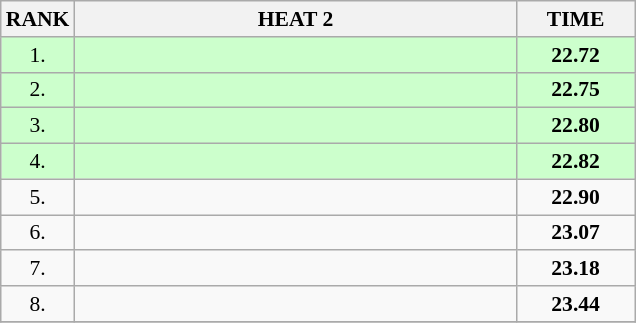<table class="wikitable" style="border-collapse: collapse; font-size: 90%;">
<tr>
<th>RANK</th>
<th style="width: 20em">HEAT 2</th>
<th style="width: 5em">TIME</th>
</tr>
<tr style="background:#ccffcc;">
<td align="center">1.</td>
<td></td>
<td align="center"><strong>22.72</strong></td>
</tr>
<tr style="background:#ccffcc;">
<td align="center">2.</td>
<td></td>
<td align="center"><strong>22.75</strong></td>
</tr>
<tr style="background:#ccffcc;">
<td align="center">3.</td>
<td></td>
<td align="center"><strong>22.80</strong></td>
</tr>
<tr style="background:#ccffcc;">
<td align="center">4.</td>
<td></td>
<td align="center"><strong>22.82</strong></td>
</tr>
<tr>
<td align="center">5.</td>
<td></td>
<td align="center"><strong>22.90</strong></td>
</tr>
<tr>
<td align="center">6.</td>
<td></td>
<td align="center"><strong>23.07</strong></td>
</tr>
<tr>
<td align="center">7.</td>
<td></td>
<td align="center"><strong>23.18</strong></td>
</tr>
<tr>
<td align="center">8.</td>
<td></td>
<td align="center"><strong>23.44</strong></td>
</tr>
<tr>
</tr>
</table>
